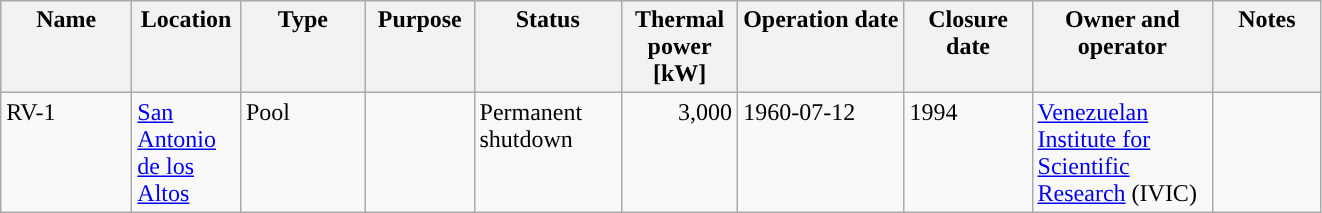<table class="wikitable" >
<tr valign="top">
<th width="80">Name</th>
<th width="65">Location</th>
<th width="76">Type</th>
<th width="65">Purpose</th>
<th width="91">Status</th>
<th width="70“">Thermal power [kW]</th>
<th width=„67“>Operation date</th>
<th width="78“">Closure date</th>
<th width="113“">Owner and operator</th>
<th width="65">Notes</th>
</tr>
<tr valign="top">
<td>RV-1</td>
<td><a href='#'>San Antonio de los Altos</a></td>
<td>Pool</td>
<td></td>
<td>Permanent shutdown</td>
<td align="right">3,000</td>
<td>1960-07-12</td>
<td>1994</td>
<td><a href='#'>Venezuelan Institute for Scientific Research</a> (IVIC)</td>
<td></td>
</tr>
</table>
